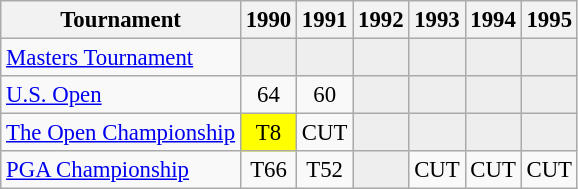<table class="wikitable" style="font-size:95%;text-align:center;">
<tr>
<th>Tournament</th>
<th>1990</th>
<th>1991</th>
<th>1992</th>
<th>1993</th>
<th>1994</th>
<th>1995</th>
</tr>
<tr>
<td align=left><a href='#'>Masters Tournament</a></td>
<td style="background:#eeeeee;"></td>
<td style="background:#eeeeee;"></td>
<td style="background:#eeeeee;"></td>
<td style="background:#eeeeee;"></td>
<td style="background:#eeeeee;"></td>
<td style="background:#eeeeee;"></td>
</tr>
<tr>
<td align=left><a href='#'>U.S. Open</a></td>
<td>64</td>
<td>60</td>
<td style="background:#eeeeee;"></td>
<td style="background:#eeeeee;"></td>
<td style="background:#eeeeee;"></td>
<td style="background:#eeeeee;"></td>
</tr>
<tr>
<td align=left><a href='#'>The Open Championship</a></td>
<td style="background:yellow;">T8</td>
<td>CUT</td>
<td style="background:#eeeeee;"></td>
<td style="background:#eeeeee;"></td>
<td style="background:#eeeeee;"></td>
<td style="background:#eeeeee;"></td>
</tr>
<tr>
<td align=left><a href='#'>PGA Championship</a></td>
<td>T66</td>
<td>T52</td>
<td style="background:#eeeeee;"></td>
<td>CUT</td>
<td>CUT</td>
<td>CUT</td>
</tr>
</table>
